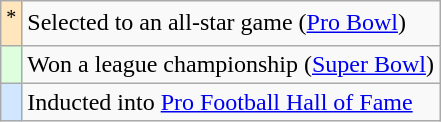<table class="wikitable">
<tr>
<td style="background-color:#FFE6BD" align="center"><sup>*</sup></td>
<td colspan="5">Selected to an all-star game (<a href='#'>Pro Bowl</a>)</td>
</tr>
<tr>
<td style="background-color:#DDFFDD" align="center"><sup></sup></td>
<td colspan="5">Won a league championship (<a href='#'>Super Bowl</a>)</td>
</tr>
<tr>
<td style="background-color:#D0E7FF" align="center"><sup></sup></td>
<td colspan="5">Inducted into <a href='#'>Pro Football Hall of Fame</a></td>
</tr>
</table>
